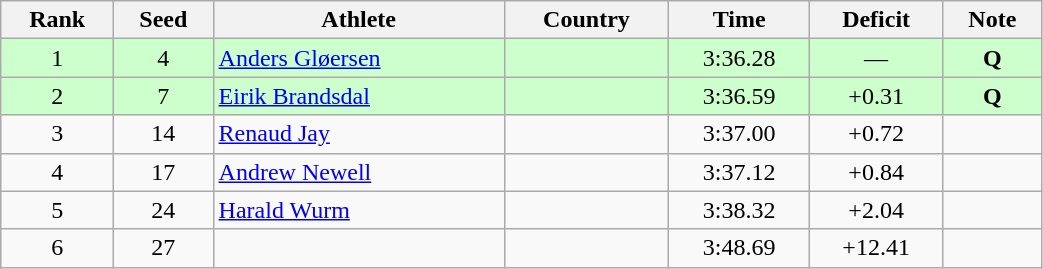<table class="wikitable sortable" style="text-align:center" width=55%>
<tr>
<th>Rank</th>
<th>Seed</th>
<th>Athlete</th>
<th>Country</th>
<th>Time</th>
<th>Deficit</th>
<th>Note</th>
</tr>
<tr bgcolor="#ccffcc">
<td>1</td>
<td>4</td>
<td align="left"><a href='#'>Anders Gløersen</a></td>
<td align="left"></td>
<td>3:36.28</td>
<td>—</td>
<td><strong>Q</strong></td>
</tr>
<tr bgcolor="#ccffcc">
<td>2</td>
<td>7</td>
<td align="left"><a href='#'>Eirik Brandsdal</a></td>
<td align="left"></td>
<td>3:36.59</td>
<td>+0.31</td>
<td><strong>Q</strong></td>
</tr>
<tr>
<td>3</td>
<td>14</td>
<td align="left"><a href='#'>Renaud Jay</a></td>
<td align="left"></td>
<td>3:37.00</td>
<td>+0.72</td>
<td></td>
</tr>
<tr>
<td>4</td>
<td>17</td>
<td align="left"><a href='#'>Andrew Newell</a></td>
<td align="left"></td>
<td>3:37.12</td>
<td>+0.84</td>
<td></td>
</tr>
<tr>
<td>5</td>
<td>24</td>
<td align="left"><a href='#'>Harald Wurm</a></td>
<td align="left"></td>
<td>3:38.32</td>
<td>+2.04</td>
<td></td>
</tr>
<tr>
<td>6</td>
<td>27</td>
<td align="left"></td>
<td align="left"></td>
<td>3:48.69</td>
<td>+12.41</td>
<td></td>
</tr>
</table>
